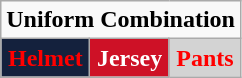<table class="wikitable"  style="display: inline-table;">
<tr>
<td align="center" Colspan="3"><strong>Uniform Combination</strong></td>
</tr>
<tr align="center">
<td style="background:#14213D; color:red"><strong>Helmet</strong></td>
<td style="background:#CE1126; color:white"><strong>Jersey</strong></td>
<td style="background:lightgrey; color:red"><strong>Pants</strong></td>
</tr>
</table>
